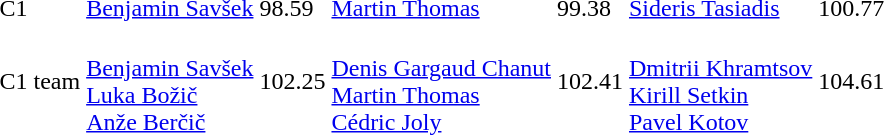<table>
<tr>
<td>C1</td>
<td><a href='#'>Benjamin Savšek</a><br></td>
<td>98.59</td>
<td><a href='#'>Martin Thomas</a><br></td>
<td>99.38</td>
<td><a href='#'>Sideris Tasiadis</a><br></td>
<td>100.77</td>
</tr>
<tr>
<td>C1 team</td>
<td><br><a href='#'>Benjamin Savšek</a><br><a href='#'>Luka Božič</a><br><a href='#'>Anže Berčič</a></td>
<td>102.25</td>
<td><br><a href='#'>Denis Gargaud Chanut</a><br><a href='#'>Martin Thomas</a><br><a href='#'>Cédric Joly</a></td>
<td>102.41</td>
<td><br><a href='#'>Dmitrii Khramtsov</a><br><a href='#'>Kirill Setkin</a><br><a href='#'>Pavel Kotov</a></td>
<td>104.61</td>
</tr>
</table>
